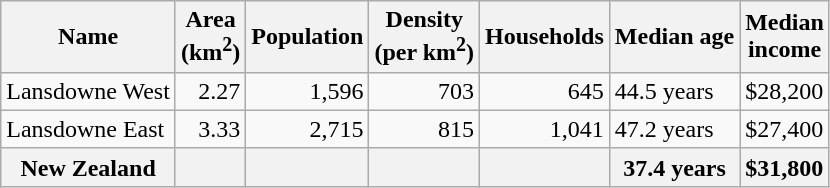<table class="wikitable">
<tr>
<th>Name</th>
<th>Area<br>(km<sup>2</sup>)</th>
<th>Population</th>
<th>Density<br>(per km<sup>2</sup>)</th>
<th>Households</th>
<th>Median age</th>
<th>Median<br>income</th>
</tr>
<tr>
<td>Lansdowne West</td>
<td style="text-align:right;">2.27</td>
<td style="text-align:right;">1,596</td>
<td style="text-align:right;">703</td>
<td style="text-align:right;">645</td>
<td>44.5 years</td>
<td>$28,200</td>
</tr>
<tr>
<td>Lansdowne East</td>
<td style="text-align:right;">3.33</td>
<td style="text-align:right;">2,715</td>
<td style="text-align:right;">815</td>
<td style="text-align:right;">1,041</td>
<td>47.2 years</td>
<td>$27,400</td>
</tr>
<tr>
<th>New Zealand</th>
<th></th>
<th></th>
<th></th>
<th></th>
<th>37.4 years</th>
<th style="text-align:left;">$31,800</th>
</tr>
</table>
